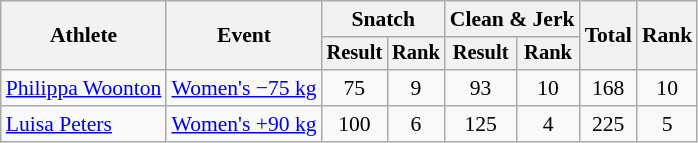<table class="wikitable" style="font-size:90%">
<tr>
<th rowspan=2>Athlete</th>
<th rowspan=2>Event</th>
<th colspan="2">Snatch</th>
<th colspan="2">Clean & Jerk</th>
<th rowspan="2">Total</th>
<th rowspan="2">Rank</th>
</tr>
<tr style="font-size:95%">
<th>Result</th>
<th>Rank</th>
<th>Result</th>
<th>Rank</th>
</tr>
<tr align=center>
<td align=left><a href='#'>Philippa Woonton</a></td>
<td align=left><a href='#'>Women's −75 kg</a></td>
<td>75</td>
<td>9</td>
<td>93</td>
<td>10</td>
<td>168</td>
<td>10</td>
</tr>
<tr align=center>
<td align=left><a href='#'>Luisa Peters</a></td>
<td align=left><a href='#'>Women's +90 kg</a></td>
<td>100</td>
<td>6</td>
<td>125</td>
<td>4</td>
<td>225</td>
<td>5</td>
</tr>
</table>
